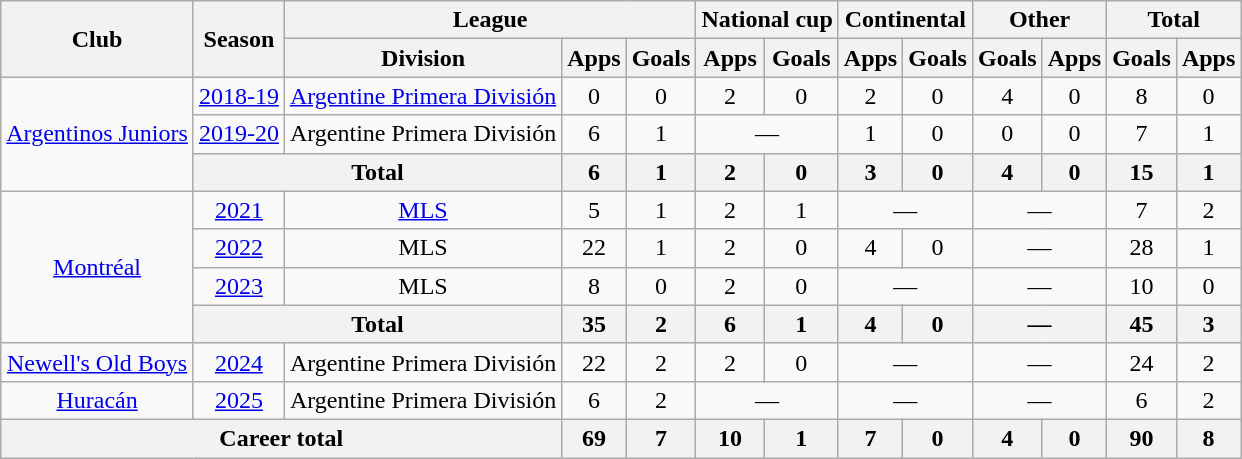<table class="wikitable" style="text-align: center;">
<tr>
<th rowspan="2">Club</th>
<th rowspan="2">Season</th>
<th colspan="3">League</th>
<th colspan="2">National cup</th>
<th colspan="2">Continental</th>
<th colspan="2">Other</th>
<th colspan="2">Total</th>
</tr>
<tr>
<th>Division</th>
<th>Apps</th>
<th>Goals</th>
<th>Apps</th>
<th>Goals</th>
<th>Apps</th>
<th>Goals</th>
<th>Goals</th>
<th>Apps</th>
<th>Goals</th>
<th>Apps</th>
</tr>
<tr>
<td rowspan="3"><a href='#'>Argentinos Juniors</a></td>
<td><a href='#'>2018-19</a></td>
<td><a href='#'>Argentine Primera División</a></td>
<td>0</td>
<td>0</td>
<td>2</td>
<td>0</td>
<td>2</td>
<td>0</td>
<td>4</td>
<td>0</td>
<td>8</td>
<td>0</td>
</tr>
<tr>
<td><a href='#'>2019-20</a></td>
<td>Argentine Primera División</td>
<td>6</td>
<td>1</td>
<td colspan="2">—</td>
<td>1</td>
<td>0</td>
<td>0</td>
<td>0</td>
<td>7</td>
<td>1</td>
</tr>
<tr>
<th colspan="2">Total</th>
<th>6</th>
<th>1</th>
<th>2</th>
<th>0</th>
<th>3</th>
<th>0</th>
<th>4</th>
<th>0</th>
<th>15</th>
<th>1</th>
</tr>
<tr>
<td rowspan="4"><a href='#'>Montréal</a></td>
<td><a href='#'>2021</a></td>
<td><a href='#'>MLS</a></td>
<td>5</td>
<td>1</td>
<td>2</td>
<td>1</td>
<td colspan="2">—</td>
<td colspan="2">—</td>
<td>7</td>
<td>2</td>
</tr>
<tr>
<td><a href='#'>2022</a></td>
<td>MLS</td>
<td>22</td>
<td>1</td>
<td>2</td>
<td>0</td>
<td>4</td>
<td>0</td>
<td colspan="2">—</td>
<td>28</td>
<td>1</td>
</tr>
<tr>
<td><a href='#'>2023</a></td>
<td>MLS</td>
<td>8</td>
<td>0</td>
<td>2</td>
<td>0</td>
<td colspan="2">—</td>
<td colspan="2">—</td>
<td>10</td>
<td>0</td>
</tr>
<tr>
<th colspan="2">Total</th>
<th>35</th>
<th>2</th>
<th>6</th>
<th>1</th>
<th>4</th>
<th>0</th>
<th colspan="2">—</th>
<th>45</th>
<th>3</th>
</tr>
<tr>
<td><a href='#'>Newell's Old Boys</a></td>
<td><a href='#'>2024</a></td>
<td>Argentine Primera División</td>
<td>22</td>
<td>2</td>
<td>2</td>
<td>0</td>
<td colspan="2">—</td>
<td colspan="2">—</td>
<td>24</td>
<td>2</td>
</tr>
<tr>
<td><a href='#'>Huracán</a></td>
<td><a href='#'>2025</a></td>
<td>Argentine Primera División</td>
<td>6</td>
<td>2</td>
<td colspan="2">—</td>
<td colspan="2">—</td>
<td colspan="2">—</td>
<td>6</td>
<td>2</td>
</tr>
<tr>
<th colspan="3">Career total</th>
<th>69</th>
<th>7</th>
<th>10</th>
<th>1</th>
<th>7</th>
<th>0</th>
<th>4</th>
<th>0</th>
<th>90</th>
<th>8</th>
</tr>
</table>
